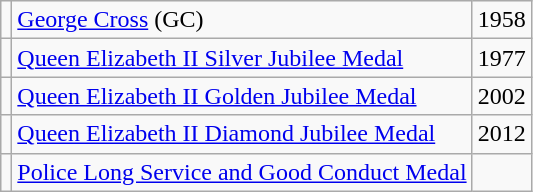<table class="wikitable">
<tr>
<td></td>
<td><a href='#'>George Cross</a> (GC)</td>
<td>1958</td>
</tr>
<tr>
<td></td>
<td><a href='#'>Queen Elizabeth II Silver Jubilee Medal</a></td>
<td>1977</td>
</tr>
<tr>
<td></td>
<td><a href='#'>Queen Elizabeth II Golden Jubilee Medal</a></td>
<td>2002</td>
</tr>
<tr>
<td></td>
<td><a href='#'>Queen Elizabeth II Diamond Jubilee Medal</a></td>
<td>2012</td>
</tr>
<tr>
<td></td>
<td><a href='#'>Police Long Service and Good Conduct Medal</a></td>
<td></td>
</tr>
</table>
